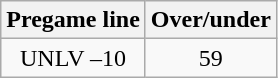<table class="wikitable">
<tr align="center">
<th style=>Pregame line</th>
<th style=>Over/under</th>
</tr>
<tr align="center">
<td>UNLV –10</td>
<td>59</td>
</tr>
</table>
